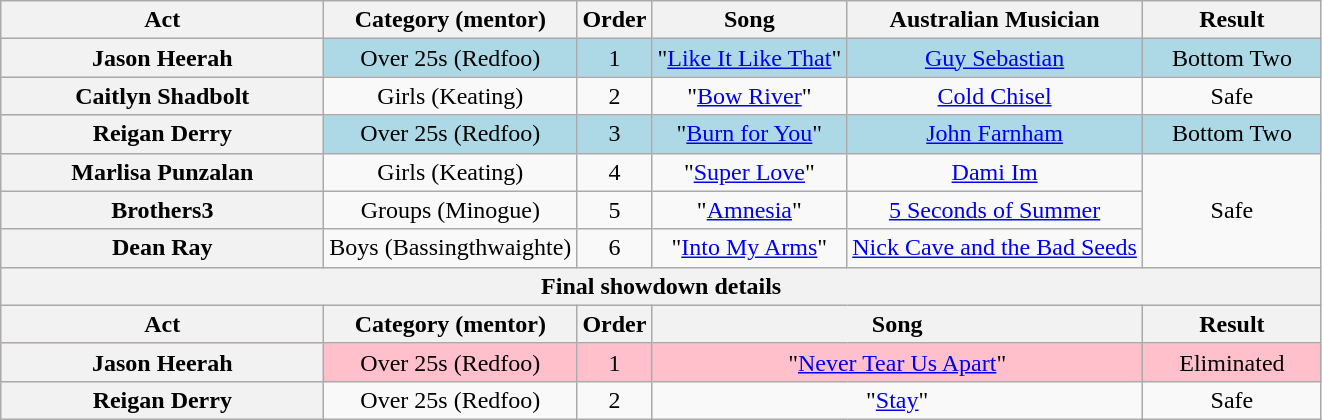<table class="wikitable plainrowheaders" style="text-align:center;">
<tr>
<th scope="col" style="width:13em;">Act</th>
<th scope="col">Category (mentor)</th>
<th scope="col">Order</th>
<th scope="col">Song</th>
<th scope="col">Australian Musician</th>
<th scope="col" style="width:7em;">Result</th>
</tr>
<tr style="background:lightblue;">
<th scope="row">Jason Heerah</th>
<td>Over 25s (Redfoo)</td>
<td>1</td>
<td>"<a href='#'>Like It Like That</a>"</td>
<td><a href='#'>Guy Sebastian</a></td>
<td>Bottom Two</td>
</tr>
<tr>
<th scope="row">Caitlyn Shadbolt</th>
<td>Girls (Keating)</td>
<td>2</td>
<td>"<a href='#'>Bow River</a>"</td>
<td><a href='#'>Cold Chisel</a></td>
<td>Safe</td>
</tr>
<tr style="background:lightblue;">
<th scope="row">Reigan Derry</th>
<td>Over 25s (Redfoo)</td>
<td>3</td>
<td>"<a href='#'>Burn for You</a>"</td>
<td><a href='#'>John Farnham</a></td>
<td>Bottom Two</td>
</tr>
<tr>
<th scope="row">Marlisa Punzalan</th>
<td>Girls (Keating)</td>
<td>4</td>
<td>"<a href='#'>Super Love</a>"</td>
<td><a href='#'>Dami Im</a></td>
<td rowspan=3>Safe</td>
</tr>
<tr>
<th scope="row">Brothers3</th>
<td>Groups (Minogue)</td>
<td>5</td>
<td>"<a href='#'>Amnesia</a>"</td>
<td><a href='#'>5 Seconds of Summer</a></td>
</tr>
<tr>
<th scope="row">Dean Ray</th>
<td>Boys (Bassingthwaighte)</td>
<td>6</td>
<td>"<a href='#'>Into My Arms</a>"</td>
<td><a href='#'>Nick Cave and the Bad Seeds</a></td>
</tr>
<tr>
<th colspan="6">Final showdown details</th>
</tr>
<tr>
<th scope="col" style="width:10em;">Act</th>
<th scope="col">Category (mentor)</th>
<th scope="col">Order</th>
<th colspan="2">Song</th>
<th scope="col" style="width:6em;">Result</th>
</tr>
<tr style="background:pink;">
<th scope="row">Jason Heerah</th>
<td>Over 25s (Redfoo)</td>
<td>1</td>
<td colspan="2">"<a href='#'>Never Tear Us Apart</a>"</td>
<td>Eliminated</td>
</tr>
<tr>
<th scope="row">Reigan Derry</th>
<td>Over 25s (Redfoo)</td>
<td>2</td>
<td colspan="2">"<a href='#'>Stay</a>"</td>
<td>Safe</td>
</tr>
</table>
